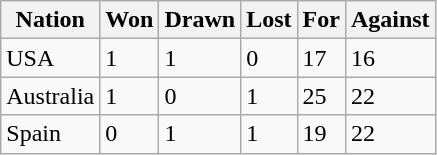<table class="wikitable">
<tr>
<th>Nation</th>
<th>Won</th>
<th>Drawn</th>
<th>Lost</th>
<th>For</th>
<th>Against</th>
</tr>
<tr>
<td>USA</td>
<td>1</td>
<td>1</td>
<td>0</td>
<td>17</td>
<td>16</td>
</tr>
<tr>
<td>Australia</td>
<td>1</td>
<td>0</td>
<td>1</td>
<td>25</td>
<td>22</td>
</tr>
<tr>
<td>Spain</td>
<td>0</td>
<td>1</td>
<td>1</td>
<td>19</td>
<td>22</td>
</tr>
</table>
